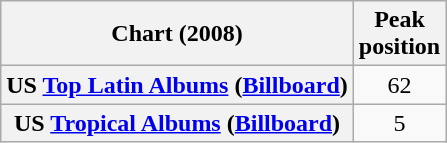<table class="wikitable sortable plainrowheaders" style="text-align:center">
<tr>
<th scope="col">Chart (2008)</th>
<th scope="col">Peak<br>position</th>
</tr>
<tr>
<th scope="row">US <a href='#'>Top Latin Albums</a> (<a href='#'>Billboard</a>)</th>
<td align=center>62</td>
</tr>
<tr>
<th scope="row">US <a href='#'>Tropical Albums</a> (<a href='#'>Billboard</a>)</th>
<td align=center>5</td>
</tr>
</table>
